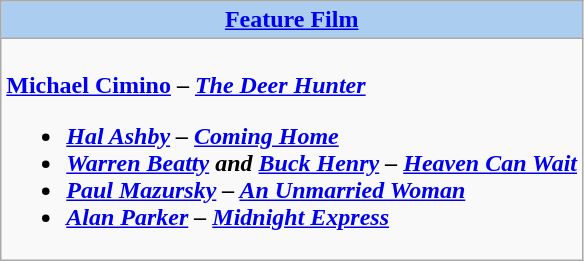<table class=wikitable style="width="100%">
<tr>
<th colspan="2" style="background:#abcdef;"><a href='#'>Feature Film</a></th>
</tr>
<tr>
<td colspan="2" style="vertical-align:top;"><br><strong><a href='#'>Michael Cimino</a> – <em><a href='#'>The Deer Hunter</a><strong><em><ul><li><a href='#'>Hal Ashby</a> – </em><a href='#'>Coming Home</a><em></li><li><a href='#'>Warren Beatty</a> and <a href='#'>Buck Henry</a> – </em><a href='#'>Heaven Can Wait</a><em></li><li><a href='#'>Paul Mazursky</a> – </em><a href='#'>An Unmarried Woman</a><em></li><li><a href='#'>Alan Parker</a> – </em><a href='#'>Midnight Express</a><em></li></ul></td>
</tr>
</table>
